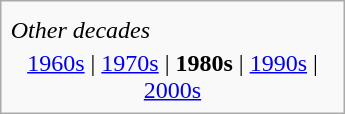<table class="infobox" width=230>
<tr>
<td></td>
</tr>
<tr>
<td><em>Other decades</em></td>
</tr>
<tr>
<td align="center"><a href='#'>1960s</a> | <a href='#'>1970s</a> | <strong>1980s</strong> | <a href='#'>1990s</a> | <a href='#'>2000s</a></td>
</tr>
</table>
